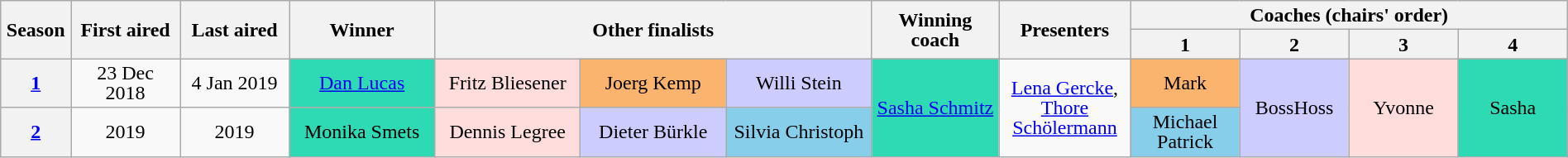<table class="wikitable" style="text-align:center; font-size:100%; line-height:16px; width:100%">
<tr>
<th width="01%" rowspan="2" scope="col">Season</th>
<th width="06%" rowspan="2" scope="col">First aired</th>
<th width="06%" rowspan="2" scope="col">Last aired</th>
<th width="08%" rowspan="2" scope="col">Winner</th>
<th width="24%" rowspan="2" colspan="3">Other finalists</th>
<th width="07%" rowspan="2" scope="col">Winning coach</th>
<th width="07%" rowspan="2" scope="col">Presenters</th>
<th width="24%" scope="row" colspan="4">Coaches (chairs' order)</th>
</tr>
<tr>
<th width="6%">1</th>
<th width="6%">2</th>
<th width="6%">3</th>
<th width="6%">4</th>
</tr>
<tr>
<th scope="row"><a href='#'>1</a></th>
<td>23 Dec 2018</td>
<td>4 Jan 2019</td>
<td style="background:#2ddab4"><a href='#'>Dan Lucas</a></td>
<td style="background:#ffdddd; width:8%">Fritz Bliesener</td>
<td style="background:#fbb46e; width:8%">Joerg Kemp</td>
<td style="background:#ccccff; width:8%">Willi Stein</td>
<td style="background:#2ddab4" rowspan="2"><a href='#'>Sasha Schmitz</a></td>
<td rowspan="2"><a href='#'>Lena Gercke</a>,<br><a href='#'>Thore Schölermann</a></td>
<td style="background:#fbb46e">Mark</td>
<td rowspan="2" style="background:#ccccff">BossHoss</td>
<td rowspan="2" style="background:#ffdddd">Yvonne</td>
<td rowspan="2" style="background:#2ddab4">Sasha</td>
</tr>
<tr>
<th scope="row"><a href='#'>2</a></th>
<td> 2019</td>
<td> 2019</td>
<td style="background:#2ddab4">Monika Smets</td>
<td style="background:#ffdddd">Dennis Legree</td>
<td style="background:#ccccff">Dieter Bürkle</td>
<td style="background:#87ceeb">Silvia Christoph</td>
<td style="background:#87ceeb">Michael Patrick</td>
</tr>
</table>
